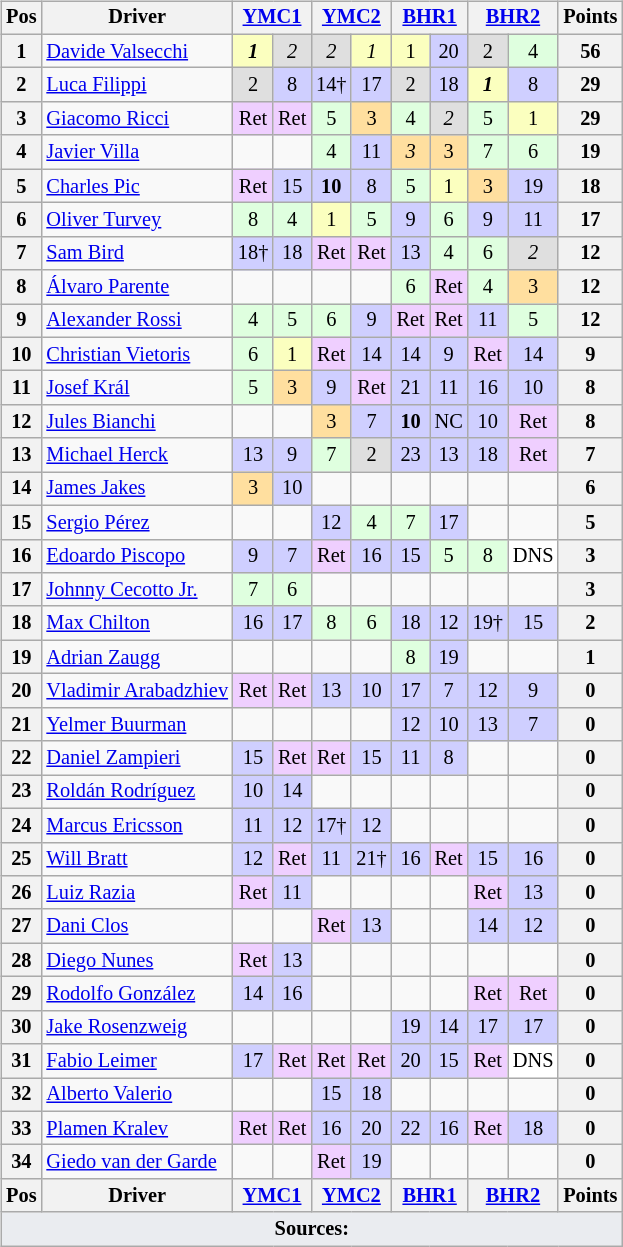<table>
<tr>
<td><br><table class="wikitable" style="font-size:85%; text-align:center">
<tr style="background:#f9f9f9" valign="top">
<th valign="middle">Pos</th>
<th valign="middle">Driver</th>
<th colspan=2><a href='#'>YMC1</a><br></th>
<th colspan=2><a href='#'>YMC2</a><br></th>
<th colspan=2><a href='#'>BHR1</a><br></th>
<th colspan=2><a href='#'>BHR2</a><br></th>
<th valign="middle">Points</th>
</tr>
<tr>
<th>1</th>
<td align=left> <a href='#'>Davide Valsecchi</a></td>
<td style="background:#FBFFBF;"><strong><em>1</em></strong></td>
<td style="background:#DFDFDF;"><em>2</em></td>
<td style="background:#DFDFDF;"><em>2</em></td>
<td style="background:#FBFFBF;"><em>1</em></td>
<td style="background:#FBFFBF;">1</td>
<td style="background:#CFCFFF;">20</td>
<td style="background:#DFDFDF;">2</td>
<td style="background:#DFFFDF;">4</td>
<th align="right"><strong>56</strong></th>
</tr>
<tr>
<th>2</th>
<td align=left> <a href='#'>Luca Filippi</a></td>
<td style="background:#DFDFDF;">2</td>
<td style="background:#CFCFFF;">8</td>
<td style="background:#cfcfff;">14†</td>
<td style="background:#CFCFFF;">17</td>
<td style="background:#DFDFDF;">2</td>
<td style="background:#CFCFFF;">18</td>
<td style="background:#FBFFBF;"><strong><em>1</em></strong></td>
<td style="background:#CFCFFF;">8</td>
<th align="right"><strong>29</strong></th>
</tr>
<tr>
<th>3</th>
<td align=left> <a href='#'>Giacomo Ricci</a></td>
<td style="background:#EFCFFF;">Ret</td>
<td style="background:#EFCFFF;">Ret</td>
<td style="background:#DFFFDF;">5</td>
<td style="background:#FFDF9F;">3</td>
<td style="background:#DFFFDF;">4</td>
<td style="background:#DFDFDF;"><em>2</em></td>
<td style="background:#DFFFDF;">5</td>
<td style="background:#FBFFBF;">1</td>
<th align="right"><strong>29</strong></th>
</tr>
<tr>
<th>4</th>
<td align=left> <a href='#'>Javier Villa</a></td>
<td></td>
<td></td>
<td style="background:#DFFFDF;">4</td>
<td style="background:#CFCFFF;">11</td>
<td style="background:#FFDF9F;"><em>3</em></td>
<td style="background:#FFDF9F;">3</td>
<td style="background:#DFFFDF;">7</td>
<td style="background:#DFFFDF;">6</td>
<th align="right"><strong>19</strong></th>
</tr>
<tr>
<th>5</th>
<td align=left> <a href='#'>Charles Pic</a></td>
<td style="background:#EFCFFF;">Ret</td>
<td style="background:#CFCFFF;">15</td>
<td style="background:#cfcfff;"><strong>10</strong></td>
<td style="background:#cfcfff;">8</td>
<td style="background:#DFFFDF;">5</td>
<td style="background:#FBFFBF;">1</td>
<td style="background:#FFDF9F;">3</td>
<td style="background:#cfcfff;">19</td>
<th align="right"><strong>18</strong></th>
</tr>
<tr>
<th>6</th>
<td align=left> <a href='#'>Oliver Turvey</a></td>
<td style="background:#DFFFDF;">8</td>
<td style="background:#DFFFDF;">4</td>
<td style="background:#FBFFBF;">1</td>
<td style="background:#DFFFDF;">5</td>
<td style="background:#CFCFFF;">9</td>
<td style="background:#DFFFDF;">6</td>
<td style="background:#CFCFFF;">9</td>
<td style="background:#CFCFFF;">11</td>
<th align="right"><strong>17</strong></th>
</tr>
<tr>
<th>7</th>
<td align=left> <a href='#'>Sam Bird</a></td>
<td style="background:#cfcfff;">18†</td>
<td style="background:#CFCFFF;">18</td>
<td style="background:#EFCFFF;">Ret</td>
<td style="background:#EFCFFF;">Ret</td>
<td style="background:#CFCFFF;">13</td>
<td style="background:#DFFFDF;">4</td>
<td style="background:#DFFFDF;">6</td>
<td style="background:#DFDFDF;"><em>2</em></td>
<th align="right"><strong>12</strong></th>
</tr>
<tr>
<th>8</th>
<td align=left> <a href='#'>Álvaro Parente</a></td>
<td></td>
<td></td>
<td></td>
<td></td>
<td style="background:#DFFFDF;">6</td>
<td style="background:#EFCFFF;">Ret</td>
<td style="background:#DFFFDF;">4</td>
<td style="background:#FFDF9F;">3</td>
<th align="right"><strong>12</strong></th>
</tr>
<tr>
<th>9</th>
<td align=left> <a href='#'>Alexander Rossi</a></td>
<td style="background:#DFFFDF;">4</td>
<td style="background:#DFFFDF;">5</td>
<td style="background:#DFFFDF;">6</td>
<td style="background:#CFCFFF;">9</td>
<td style="background:#EFCFFF;">Ret</td>
<td style="background:#EFCFFF;">Ret</td>
<td style="background:#CFCFFF;">11</td>
<td style="background:#DFFFDF;">5</td>
<th align="right"><strong>12</strong></th>
</tr>
<tr>
<th>10</th>
<td align=left> <a href='#'>Christian Vietoris</a></td>
<td style="background:#DFFFDF;">6</td>
<td style="background:#FBFFBF;">1</td>
<td style="background:#EFCFFF;">Ret</td>
<td style="background:#CFCFFF;">14</td>
<td style="background:#CFCFFF;">14</td>
<td style="background:#CFCFFF;">9</td>
<td style="background:#EFCFFF;">Ret</td>
<td style="background:#CFCFFF;">14</td>
<th align="right"><strong>9</strong></th>
</tr>
<tr>
<th>11</th>
<td align=left> <a href='#'>Josef Král</a></td>
<td style="background:#DFFFDF;">5</td>
<td style="background:#FFDF9F;">3</td>
<td style="background:#cfcfff;">9</td>
<td style="background:#EFCFFF;">Ret</td>
<td style="background:#CFCFFF;">21</td>
<td style="background:#CFCFFF;">11</td>
<td style="background:#CFCFFF;">16</td>
<td style="background:#CFCFFF;">10</td>
<th align="right"><strong>8</strong></th>
</tr>
<tr>
<th>12</th>
<td align=left> <a href='#'>Jules Bianchi</a></td>
<td></td>
<td></td>
<td style="background:#FFDF9F;">3</td>
<td style="background:#CFCFFF;">7</td>
<td style="background:#CFCFFF;"><strong>10</strong></td>
<td style="background:#CFCFFF;">NC</td>
<td style="background:#CFCFFF;">10</td>
<td style="background:#EFCFFF;">Ret</td>
<th align="right"><strong>8</strong></th>
</tr>
<tr>
<th>13</th>
<td align=left> <a href='#'>Michael Herck</a></td>
<td style="background:#CFCFFF;">13</td>
<td style="background:#CFCFFF;">9</td>
<td style="background:#DFFFDF;">7</td>
<td style="background:#DFDFDF;">2</td>
<td style="background:#CFCFFF;">23</td>
<td style="background:#CFCFFF;">13</td>
<td style="background:#CFCFFF;">18</td>
<td style="background:#EFCFFF;">Ret</td>
<th align="right"><strong>7</strong></th>
</tr>
<tr>
<th>14</th>
<td align=left> <a href='#'>James Jakes</a></td>
<td style="background:#FFDF9F;">3</td>
<td style="background:#CFCFFF;">10</td>
<td></td>
<td></td>
<td></td>
<td></td>
<td></td>
<td></td>
<th align="right"><strong>6</strong></th>
</tr>
<tr>
<th>15</th>
<td align=left> <a href='#'>Sergio Pérez</a></td>
<td></td>
<td></td>
<td style="background:#cfcfff;">12</td>
<td style="background:#DFFFDF;">4</td>
<td style="background:#DFFFDF;">7</td>
<td style="background:#cfcfff;">17</td>
<td></td>
<td></td>
<th align="right"><strong>5</strong></th>
</tr>
<tr>
<th>16</th>
<td align=left> <a href='#'>Edoardo Piscopo</a></td>
<td style="background:#CFCFFF;">9</td>
<td style="background:#CFCFFF;">7</td>
<td style="background:#EFCFFF;">Ret</td>
<td style="background:#CFCFFF;">16</td>
<td style="background:#CFCFFF;">15</td>
<td style="background:#DFFFDF;">5</td>
<td style="background:#DFFFDF;">8</td>
<td style="background:#FFFFFF;">DNS</td>
<th align="right"><strong>3</strong></th>
</tr>
<tr>
<th>17</th>
<td align=left> <a href='#'>Johnny Cecotto Jr.</a></td>
<td style="background:#DFFFDF;">7</td>
<td style="background:#DFFFDF;">6</td>
<td></td>
<td></td>
<td></td>
<td></td>
<td></td>
<td></td>
<th align="right"><strong>3</strong></th>
</tr>
<tr>
<th>18</th>
<td align=left> <a href='#'>Max Chilton</a></td>
<td style="background:#CFCFFF;">16</td>
<td style="background:#CFCFFF;">17</td>
<td style="background:#DFFFDF;">8</td>
<td style="background:#DFFFDF;">6</td>
<td style="background:#CFCFFF;">18</td>
<td style="background:#CFCFFF;">12</td>
<td style="background:#cfcfff;">19†</td>
<td style="background:#cfcfff;">15</td>
<th align="right"><strong>2</strong></th>
</tr>
<tr>
<th>19</th>
<td align=left> <a href='#'>Adrian Zaugg</a></td>
<td></td>
<td></td>
<td></td>
<td></td>
<td style="background:#DFFFDF;">8</td>
<td style="background:#CFCFFF;">19</td>
<td></td>
<td></td>
<th align="right"><strong>1</strong></th>
</tr>
<tr>
<th>20</th>
<td align=left nowrap> <a href='#'>Vladimir Arabadzhiev</a></td>
<td style="background:#EFCFFF;">Ret</td>
<td style="background:#EFCFFF;">Ret</td>
<td style="background:#CFCFFF;">13</td>
<td style="background:#CFCFFF;">10</td>
<td style="background:#CFCFFF;">17</td>
<td style="background:#CFCFFF;">7</td>
<td style="background:#cfcfff;">12</td>
<td style="background:#cfcfff;">9</td>
<th align="right"><strong>0</strong></th>
</tr>
<tr>
<th>21</th>
<td align=left> <a href='#'>Yelmer Buurman</a></td>
<td></td>
<td></td>
<td></td>
<td></td>
<td style="background:#CFCFFF;">12</td>
<td style="background:#CFCFFF;">10</td>
<td style="background:#cfcfff;">13</td>
<td style="background:#cfcfff;">7</td>
<th align="right"><strong>0</strong></th>
</tr>
<tr>
<th>22</th>
<td align=left> <a href='#'>Daniel Zampieri</a></td>
<td style="background:#CFCFFF;">15</td>
<td style="background:#EFCFFF;">Ret</td>
<td style="background:#EFCFFF;">Ret</td>
<td style="background:#CFCFFF;">15</td>
<td style="background:#CFCFFF;">11</td>
<td style="background:#CFCFFF;">8</td>
<td></td>
<td></td>
<th align="right"><strong>0</strong></th>
</tr>
<tr>
<th>23</th>
<td align=left> <a href='#'>Roldán Rodríguez</a></td>
<td style="background:#CFCFFF;">10</td>
<td style="background:#CFCFFF;">14</td>
<td></td>
<td></td>
<td></td>
<td></td>
<td></td>
<td></td>
<th align="right"><strong>0</strong></th>
</tr>
<tr>
<th>24</th>
<td align=left> <a href='#'>Marcus Ericsson</a></td>
<td style="background:#CFCFFF;">11</td>
<td style="background:#CFCFFF;">12</td>
<td style="background:#cfcfff;">17†</td>
<td style="background:#CFCFFF;">12</td>
<td></td>
<td></td>
<td></td>
<td></td>
<th align="right"><strong>0</strong></th>
</tr>
<tr>
<th>25</th>
<td align=left> <a href='#'>Will Bratt</a></td>
<td style="background:#CFCFFF;">12</td>
<td style="background:#EFCFFF;">Ret</td>
<td style="background:#CFCFFF;">11</td>
<td style="background:#cfcfff;">21†</td>
<td style="background:#cfcfff;">16</td>
<td style="background:#EFCFFF;">Ret</td>
<td style="background:#cfcfff;">15</td>
<td style="background:#cfcfff;">16</td>
<th align="right"><strong>0</strong></th>
</tr>
<tr>
<th>26</th>
<td align=left> <a href='#'>Luiz Razia</a></td>
<td style="background:#EFCFFF;">Ret</td>
<td style="background:#CFCFFF;">11</td>
<td></td>
<td></td>
<td></td>
<td></td>
<td style="background:#EFCFFF;">Ret</td>
<td style="background:#cfcfff;">13</td>
<th align="right"><strong>0</strong></th>
</tr>
<tr>
<th>27</th>
<td align=left> <a href='#'>Dani Clos</a></td>
<td></td>
<td></td>
<td style="background:#EFCFFF;">Ret</td>
<td style="background:#CFCFFF;">13</td>
<td></td>
<td></td>
<td style="background:#CFCFFF;">14</td>
<td style="background:#cfcfff;">12</td>
<th align="right"><strong>0</strong></th>
</tr>
<tr>
<th>28</th>
<td align=left> <a href='#'>Diego Nunes</a></td>
<td style="background:#EFCFFF;">Ret</td>
<td style="background:#CFCFFF;">13</td>
<td></td>
<td></td>
<td></td>
<td></td>
<td></td>
<td></td>
<th align="right"><strong>0</strong></th>
</tr>
<tr>
<th>29</th>
<td align=left> <a href='#'>Rodolfo González</a></td>
<td style="background:#CFCFFF;">14</td>
<td style="background:#CFCFFF;">16</td>
<td></td>
<td></td>
<td></td>
<td></td>
<td style="background:#EFCFFF;">Ret</td>
<td style="background:#EFCFFF;">Ret</td>
<th align="right"><strong>0</strong></th>
</tr>
<tr>
<th>30</th>
<td align=left> <a href='#'>Jake Rosenzweig</a></td>
<td></td>
<td></td>
<td></td>
<td></td>
<td style="background:#CFCFFF;">19</td>
<td style="background:#CFCFFF;">14</td>
<td style="background:#CFCFFF;">17</td>
<td style="background:#CFCFFF;">17</td>
<th align="right"><strong>0</strong></th>
</tr>
<tr>
<th>31</th>
<td align=left> <a href='#'>Fabio Leimer</a></td>
<td style="background:#CFCFFF;">17</td>
<td style="background:#EFCFFF;">Ret</td>
<td style="background:#EFCFFF;">Ret</td>
<td style="background:#EFCFFF;">Ret</td>
<td style="background:#CFCFFF;">20</td>
<td style="background:#CFCFFF;">15</td>
<td style="background:#EFCFFF;">Ret</td>
<td style="background:#FFFFFF;">DNS</td>
<th align="right"><strong>0</strong></th>
</tr>
<tr>
<th>32</th>
<td align=left> <a href='#'>Alberto Valerio</a></td>
<td></td>
<td></td>
<td style="background:#cfcfff;">15</td>
<td style="background:#CFCFFF;">18</td>
<td></td>
<td></td>
<td></td>
<td></td>
<th align="right"><strong>0</strong></th>
</tr>
<tr>
<th>33</th>
<td align=left> <a href='#'>Plamen Kralev</a></td>
<td style="background:#EFCFFF;">Ret</td>
<td style="background:#EFCFFF;">Ret</td>
<td style="background:#CFCFFF;">16</td>
<td style="background:#CFCFFF;">20</td>
<td style="background:#CFCFFF;">22</td>
<td style="background:#CFCFFF;">16</td>
<td style="background:#EFCFFF;">Ret</td>
<td style="background:#CFCFFF;">18</td>
<th align="right"><strong>0</strong></th>
</tr>
<tr>
<th>34</th>
<td align=left> <a href='#'>Giedo van der Garde</a></td>
<td></td>
<td></td>
<td style="background:#EFCFFF;">Ret</td>
<td style="background:#CFCFFF;">19</td>
<td></td>
<td></td>
<td></td>
<td></td>
<th align="right"><strong>0</strong></th>
</tr>
<tr style="background:#f9f9f9" valign="top">
<th valign="middle">Pos</th>
<th valign="middle">Driver</th>
<th colspan=2><a href='#'>YMC1</a><br></th>
<th colspan=2><a href='#'>YMC2</a><br></th>
<th colspan=2><a href='#'>BHR1</a><br></th>
<th colspan=2><a href='#'>BHR2</a><br></th>
<th valign="middle">Points</th>
</tr>
<tr class="sortbottom">
<td colspan="11" style="background-color:#EAECF0;text-align:center"><strong>Sources:</strong></td>
</tr>
</table>
</td>
<td valign="top"><br></td>
</tr>
</table>
